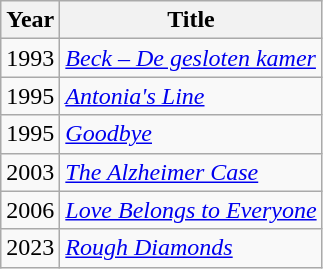<table class = "wikitable sortable">
<tr>
<th>Year</th>
<th>Title</th>
</tr>
<tr>
<td>1993</td>
<td><em><a href='#'>Beck – De gesloten kamer</a></em></td>
</tr>
<tr>
<td>1995</td>
<td><em><a href='#'>Antonia's Line</a></em></td>
</tr>
<tr>
<td>1995</td>
<td><em><a href='#'>Goodbye</a></em></td>
</tr>
<tr>
<td>2003</td>
<td><em><a href='#'>The Alzheimer Case</a></em></td>
</tr>
<tr>
<td>2006</td>
<td><em><a href='#'>Love Belongs to Everyone</a></em></td>
</tr>
<tr>
<td>2023</td>
<td><em><a href='#'>Rough Diamonds</a></em></td>
</tr>
</table>
